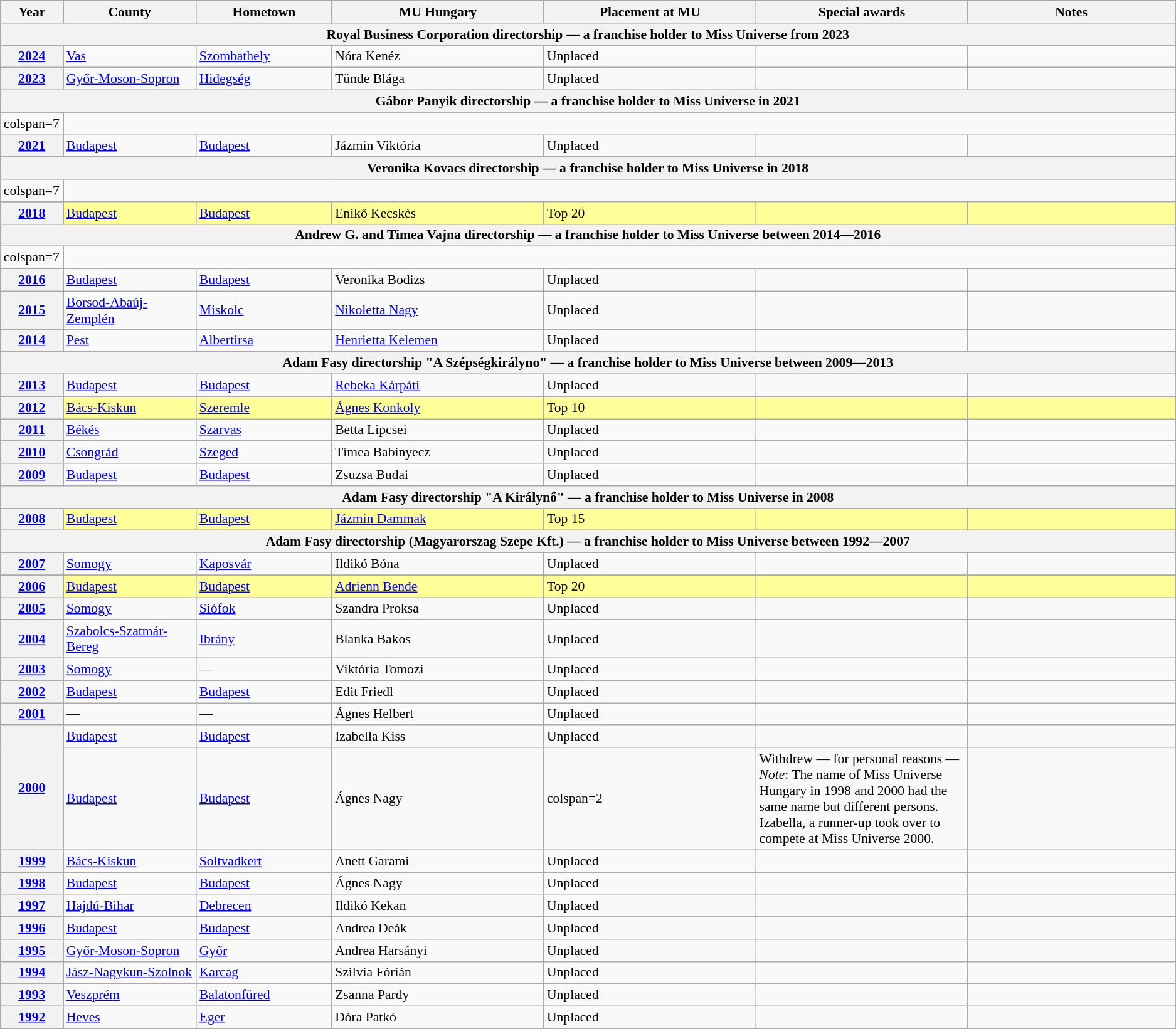<table class="wikitable " style="font-size: 90%;">
<tr>
<th width="60">Year</th>
<th width="150">County</th>
<th width="150">Hometown</th>
<th width="250">MU Hungary</th>
<th width="250">Placement at MU</th>
<th width="250">Special awards</th>
<th width="250">Notes</th>
</tr>
<tr>
<th colspan="7">Royal Business Corporation directorship — a franchise holder to Miss Universe from 2023</th>
</tr>
<tr>
<th><a href='#'>2024</a></th>
<td><a href='#'>Vas</a></td>
<td><a href='#'>Szombathely</a></td>
<td>Nóra Kenéz</td>
<td>Unplaced</td>
<td></td>
<td></td>
</tr>
<tr>
<th><a href='#'>2023</a></th>
<td><a href='#'>Győr-Moson-Sopron</a></td>
<td><a href='#'>Hidegség</a></td>
<td>Tünde Blága</td>
<td>Unplaced</td>
<td></td>
<td></td>
</tr>
<tr>
<th colspan="7">Gábor Panyik directorship — a franchise holder to Miss Universe in 2021</th>
</tr>
<tr>
<td>colspan=7 </td>
</tr>
<tr>
<th><a href='#'>2021</a></th>
<td><a href='#'>Budapest</a></td>
<td><a href='#'>Budapest</a></td>
<td>Jázmin Viktória</td>
<td>Unplaced</td>
<td></td>
<td></td>
</tr>
<tr>
<th colspan="7">Veronika Kovacs directorship — a franchise holder to Miss Universe in 2018</th>
</tr>
<tr>
<td>colspan=7 </td>
</tr>
<tr>
</tr>
<tr style="background:#FFFF99;">
<th><a href='#'>2018</a></th>
<td><a href='#'>Budapest</a></td>
<td><a href='#'>Budapest</a></td>
<td>Enikő Kecskès</td>
<td>Top 20</td>
<td></td>
<td></td>
</tr>
<tr>
<th colspan="7">Andrew G. and Timea Vajna directorship — a franchise holder to Miss Universe between 2014―2016</th>
</tr>
<tr>
<td>colspan=7 </td>
</tr>
<tr>
<th><a href='#'>2016</a></th>
<td><a href='#'>Budapest</a></td>
<td><a href='#'>Budapest</a></td>
<td>Veronika Bodizs</td>
<td>Unplaced</td>
<td></td>
<td></td>
</tr>
<tr>
<th><a href='#'>2015</a></th>
<td><a href='#'>Borsod-Abaúj-Zemplén</a></td>
<td><a href='#'>Miskolc</a></td>
<td><a href='#'>Nikoletta Nagy</a></td>
<td>Unplaced</td>
<td></td>
<td></td>
</tr>
<tr>
<th><a href='#'>2014</a></th>
<td><a href='#'>Pest</a></td>
<td><a href='#'>Albertirsa</a></td>
<td><a href='#'>Henrietta Kelemen</a></td>
<td>Unplaced</td>
<td></td>
<td></td>
</tr>
<tr>
<th colspan="7">Adam Fasy directorship "A Szépségkirályno" — a franchise holder to Miss Universe between 2009―2013</th>
</tr>
<tr>
<th><a href='#'>2013</a></th>
<td><a href='#'>Budapest</a></td>
<td><a href='#'>Budapest</a></td>
<td><a href='#'>Rebeka Kárpáti</a></td>
<td>Unplaced</td>
<td></td>
<td></td>
</tr>
<tr>
</tr>
<tr style="background-color:#FFFF99;">
<th><a href='#'>2012</a></th>
<td><a href='#'>Bács-Kiskun</a></td>
<td><a href='#'>Szeremle</a></td>
<td><a href='#'>Ágnes Konkoly</a></td>
<td>Top 10</td>
<td></td>
<td></td>
</tr>
<tr>
<th><a href='#'>2011</a></th>
<td><a href='#'>Békés</a></td>
<td><a href='#'>Szarvas</a></td>
<td>Betta Lipcsei</td>
<td>Unplaced</td>
<td></td>
<td></td>
</tr>
<tr>
<th><a href='#'>2010</a></th>
<td><a href='#'>Csongrád</a></td>
<td><a href='#'>Szeged</a></td>
<td>Tímea Babinyecz</td>
<td>Unplaced</td>
<td></td>
<td></td>
</tr>
<tr>
<th><a href='#'>2009</a></th>
<td><a href='#'>Budapest</a></td>
<td><a href='#'>Budapest</a></td>
<td>Zsuzsa Budai</td>
<td>Unplaced</td>
<td></td>
<td></td>
</tr>
<tr>
<th colspan="7">Adam Fasy directorship "A Királynő" — a franchise holder to Miss Universe in 2008</th>
</tr>
<tr>
</tr>
<tr style="background-color:#FFFF99;">
<th><a href='#'>2008</a></th>
<td><a href='#'>Budapest</a></td>
<td><a href='#'>Budapest</a></td>
<td><a href='#'>Jázmin Dammak</a></td>
<td>Top 15</td>
<td></td>
<td></td>
</tr>
<tr>
<th colspan="7">Adam Fasy directorship (Magyarorszag Szepe Kft.) — a franchise holder to Miss Universe between 1992―2007</th>
</tr>
<tr>
<th><a href='#'>2007</a></th>
<td><a href='#'>Somogy</a></td>
<td><a href='#'>Kaposvár</a></td>
<td>Ildikó Bóna</td>
<td>Unplaced</td>
<td></td>
<td></td>
</tr>
<tr>
</tr>
<tr style="background-color:#FFFF99;">
<th><a href='#'>2006</a></th>
<td><a href='#'>Budapest</a></td>
<td><a href='#'>Budapest</a></td>
<td><a href='#'>Adrienn Bende</a></td>
<td>Top 20</td>
<td></td>
<td></td>
</tr>
<tr>
<th><a href='#'>2005</a></th>
<td><a href='#'>Somogy</a></td>
<td><a href='#'>Siófok</a></td>
<td>Szandra Proksa</td>
<td>Unplaced</td>
<td></td>
<td></td>
</tr>
<tr>
<th><a href='#'>2004</a></th>
<td><a href='#'>Szabolcs-Szatmár-Bereg</a></td>
<td><a href='#'>Ibrány</a></td>
<td>Blanka Bakos</td>
<td>Unplaced</td>
<td></td>
<td></td>
</tr>
<tr>
<th><a href='#'>2003</a></th>
<td><a href='#'>Somogy</a></td>
<td>—</td>
<td>Viktória Tomozi</td>
<td>Unplaced</td>
<td></td>
<td></td>
</tr>
<tr>
<th><a href='#'>2002</a></th>
<td><a href='#'>Budapest</a></td>
<td><a href='#'>Budapest</a></td>
<td>Edit Friedl</td>
<td>Unplaced</td>
<td></td>
<td></td>
</tr>
<tr>
<th><a href='#'>2001</a></th>
<td>—</td>
<td>—</td>
<td>Ágnes Helbert</td>
<td>Unplaced</td>
<td></td>
<td></td>
</tr>
<tr>
<th rowspan=2><a href='#'>2000</a></th>
<td><a href='#'>Budapest</a></td>
<td><a href='#'>Budapest</a></td>
<td>Izabella Kiss</td>
<td>Unplaced</td>
<td></td>
<td></td>
</tr>
<tr>
<td><a href='#'>Budapest</a></td>
<td><a href='#'>Budapest</a></td>
<td>Ágnes Nagy</td>
<td>colspan=2 </td>
<td>Withdrew — for personal reasons — <em>Note</em>: The name of Miss Universe Hungary in 1998 and 2000 had the same name but different persons. Izabella, a runner-up took over to compete at Miss Universe 2000.</td>
</tr>
<tr>
<th><a href='#'>1999</a></th>
<td><a href='#'>Bács-Kiskun</a></td>
<td><a href='#'>Soltvadkert</a></td>
<td>Anett Garami</td>
<td>Unplaced</td>
<td></td>
<td></td>
</tr>
<tr>
<th><a href='#'>1998</a></th>
<td><a href='#'>Budapest</a></td>
<td><a href='#'>Budapest</a></td>
<td>Ágnes Nagy</td>
<td>Unplaced</td>
<td></td>
<td></td>
</tr>
<tr>
<th><a href='#'>1997</a></th>
<td><a href='#'>Hajdú-Bihar</a></td>
<td><a href='#'>Debrecen</a></td>
<td>Ildikó Kekan</td>
<td>Unplaced</td>
<td></td>
<td></td>
</tr>
<tr>
<th><a href='#'>1996</a></th>
<td><a href='#'>Budapest</a></td>
<td><a href='#'>Budapest</a></td>
<td>Andrea Deák</td>
<td>Unplaced</td>
<td></td>
<td></td>
</tr>
<tr>
<th><a href='#'>1995</a></th>
<td><a href='#'>Győr-Moson-Sopron</a></td>
<td><a href='#'>Győr</a></td>
<td>Andrea Harsányi</td>
<td>Unplaced</td>
<td></td>
<td></td>
</tr>
<tr>
<th><a href='#'>1994</a></th>
<td><a href='#'>Jász-Nagykun-Szolnok</a></td>
<td><a href='#'>Karcag</a></td>
<td>Szilvia Fórián</td>
<td>Unplaced</td>
<td></td>
<td></td>
</tr>
<tr>
<th><a href='#'>1993</a></th>
<td><a href='#'>Veszprém</a></td>
<td><a href='#'>Balatonfüred</a></td>
<td>Zsanna Pardy</td>
<td>Unplaced</td>
<td></td>
<td></td>
</tr>
<tr>
<th><a href='#'>1992</a></th>
<td><a href='#'>Heves</a></td>
<td><a href='#'>Eger</a></td>
<td>Dóra Patkó</td>
<td>Unplaced</td>
<td></td>
<td></td>
</tr>
<tr>
</tr>
</table>
